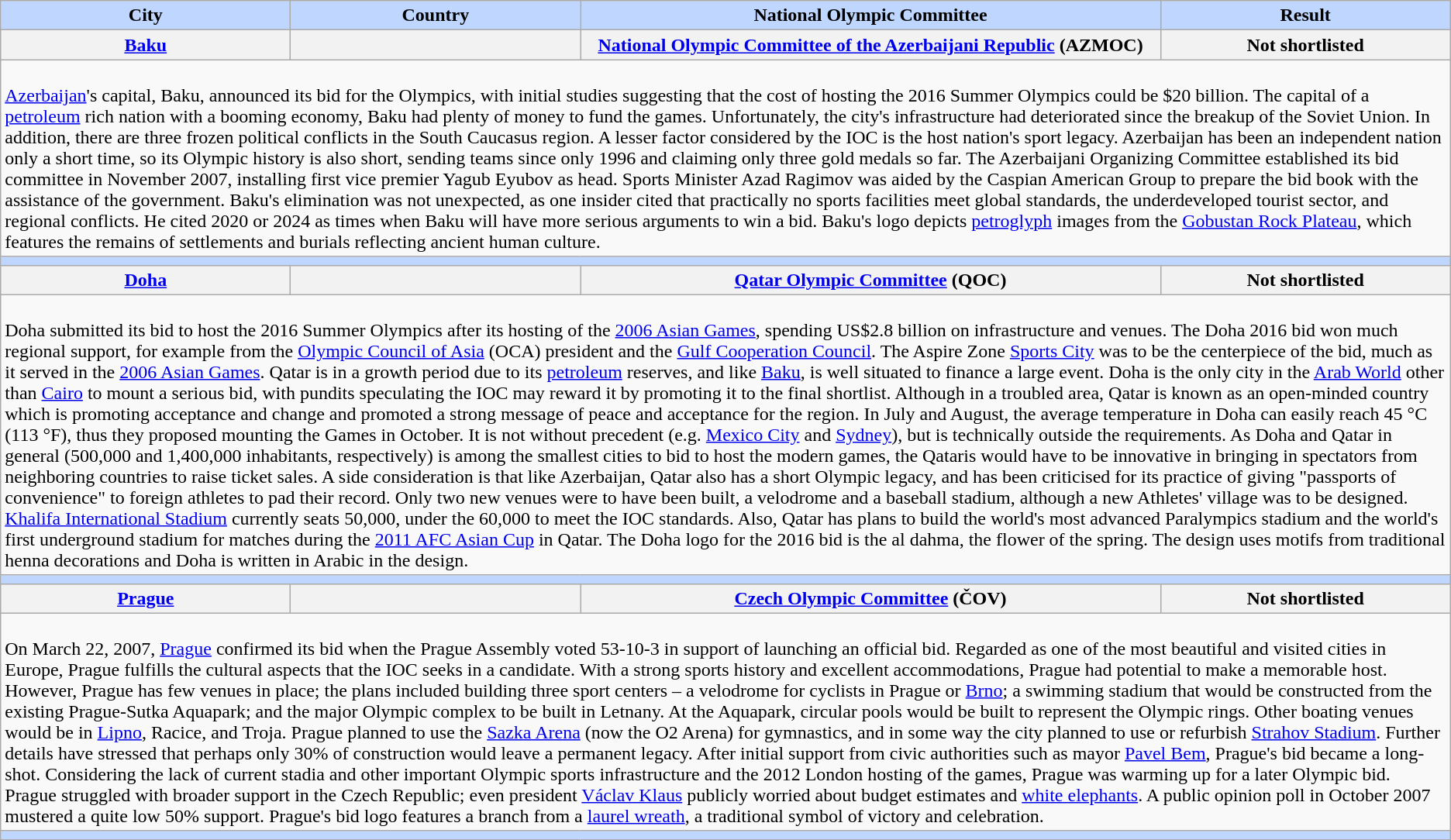<table class="wikitable plainrowheaders">
<tr>
<th style="background-color: #BFD7FF" width="20%">City</th>
<th style="background-color: #BFD7FF" width="20%">Country</th>
<th style="background-color: #BFD7FF" width="40%">National Olympic Committee</th>
<th style="background-color: #BFD7FF" width="20%">Result</th>
</tr>
<tr>
<th style="text-align:center" scope="row"><strong><a href='#'>Baku</a></strong></th>
<th scope="row"></th>
<th style="text-align:center" scope="row"><a href='#'>National Olympic Committee of the Azerbaijani Republic</a> (AZMOC)</th>
<th style="text-align:center" scope="row">Not shortlisted</th>
</tr>
<tr>
<td colspan="4" style="text-align: left"><br><a href='#'>Azerbaijan</a>'s capital, Baku, announced its bid for the Olympics, with initial studies suggesting that the cost of hosting the 2016 Summer Olympics could be $20 billion. The capital of a <a href='#'>petroleum</a> rich nation with a booming economy, Baku had plenty of money to fund the games. Unfortunately, the city's infrastructure had deteriorated since the breakup of the Soviet Union.  In addition, there are three frozen political conflicts in the South Caucasus region. A lesser factor considered by the IOC is the host nation's sport legacy. Azerbaijan has been an independent nation only a short time, so its Olympic history is also short, sending teams since only 1996 and claiming only three gold medals so far. The Azerbaijani Organizing Committee established its bid committee in November 2007, installing first vice premier Yagub Eyubov as head. Sports Minister Azad Ragimov was aided by the Caspian American Group to prepare the bid book with the assistance of the government. Baku's elimination was not unexpected, as one insider cited that practically no sports facilities meet global standards, the underdeveloped tourist sector, and regional conflicts. He cited 2020 or 2024 as times when Baku will have more serious arguments to win a bid. Baku's logo depicts <a href='#'>petroglyph</a> images from the <a href='#'>Gobustan Rock Plateau</a>, which features the remains of settlements and burials reflecting ancient human culture.</td>
</tr>
<tr>
<th colspan="6" style="background-color: #BFD7FF"></th>
</tr>
<tr>
<th style="text-align:center" scope="row"><strong><a href='#'>Doha</a></strong></th>
<th scope="row"></th>
<th style="text-align:center" scope="row"><a href='#'>Qatar Olympic Committee</a> (QOC)</th>
<th style="text-align:center" scope="row">Not shortlisted</th>
</tr>
<tr>
<td colspan="4" style="text-align: left"><br>Doha submitted its bid to host the 2016 Summer Olympics after its hosting of the <a href='#'>2006 Asian Games</a>, spending US$2.8 billion on infrastructure and venues. The Doha 2016 bid won much regional support, for example from the <a href='#'>Olympic Council of Asia</a> (OCA) president and the <a href='#'>Gulf Cooperation Council</a>. The Aspire Zone <a href='#'>Sports City</a> was to be the centerpiece of the bid, much as it served in the <a href='#'>2006 Asian Games</a>. Qatar is in a growth period due to its <a href='#'>petroleum</a> reserves, and like <a href='#'>Baku</a>, is well situated to finance a large event. Doha is the only city in the <a href='#'>Arab World</a> other than <a href='#'>Cairo</a> to mount a serious bid, with pundits speculating the IOC may reward it by promoting it to the final shortlist. Although in a troubled area, Qatar is known as an open-minded country which is promoting acceptance and change and promoted a strong message of peace and acceptance for the region. In July and August, the average temperature in Doha can easily reach 45 °C (113 °F), thus they proposed mounting the Games in October. It is not without precedent (e.g. <a href='#'>Mexico City</a> and <a href='#'>Sydney</a>), but is technically outside the requirements. As Doha and Qatar in general (500,000 and 1,400,000 inhabitants, respectively) is among the smallest cities to bid to host the modern games, the Qataris would have to be innovative in bringing in spectators from neighboring countries to raise ticket sales. A side consideration is that like Azerbaijan, Qatar also has a short Olympic legacy, and has been criticised for its practice of giving "passports of convenience" to foreign athletes to pad their record. Only two new venues were to have been built, a velodrome and a baseball stadium, although a new Athletes' village was to be designed. <a href='#'>Khalifa International Stadium</a> currently seats 50,000, under the 60,000 to meet the IOC standards. Also, Qatar has plans to build the world's most advanced Paralympics stadium and the world's first underground stadium for matches during the <a href='#'>2011 AFC Asian Cup</a> in Qatar. The Doha logo for the 2016 bid is the al dahma, the flower of the spring. The design uses motifs from traditional henna decorations and Doha is written in Arabic in the design.</td>
</tr>
<tr>
<th colspan="6" style="background-color: #BFD7FF"></th>
</tr>
<tr>
<th style="text-align:center" scope="row"><strong><a href='#'>Prague</a></strong></th>
<th scope="row"></th>
<th style="text-align:center" scope="row"><a href='#'>Czech Olympic Committee</a> (ČOV)</th>
<th style="text-align:center" scope="row">Not shortlisted</th>
</tr>
<tr>
<td colspan="4" style="text-align: left"><br>On March 22, 2007, <a href='#'>Prague</a> confirmed its bid when the Prague Assembly voted 53-10-3 in support of launching an official bid. Regarded as one of the most beautiful and visited cities in Europe, Prague fulfills the cultural aspects that the IOC seeks in a candidate. With a strong sports history and excellent accommodations, Prague had potential to make a memorable host. However, Prague has few venues in place; the plans included building three sport centers – a velodrome for cyclists in Prague or <a href='#'>Brno</a>; a swimming stadium that would be constructed from the existing Prague-Sutka Aquapark; and the major Olympic complex to be built in Letnany. At the Aquapark, circular pools would be built to represent the Olympic rings. Other boating venues would be in <a href='#'>Lipno</a>, Racice, and Troja. Prague planned to use the <a href='#'>Sazka Arena</a> (now the O2 Arena) for gymnastics, and in some way the city planned to use or refurbish <a href='#'>Strahov Stadium</a>. Further details have stressed that perhaps only 30% of construction would leave a permanent legacy. After initial support from civic authorities such as mayor <a href='#'>Pavel Bem</a>, Prague's bid became a long-shot. Considering the lack of current stadia and other important Olympic sports infrastructure and the 2012 London hosting of the games, Prague was warming up for a later Olympic bid. Prague struggled with broader support in the Czech Republic; even president <a href='#'>Václav Klaus</a> publicly worried about budget estimates and <a href='#'>white elephants</a>. A public opinion poll in October 2007 mustered a quite low 50% support. Prague's bid logo features a branch from a <a href='#'>laurel wreath</a>, a traditional symbol of victory and celebration.</td>
</tr>
<tr>
<th colspan="6" style="background-color: #BFD7FF"></th>
</tr>
</table>
